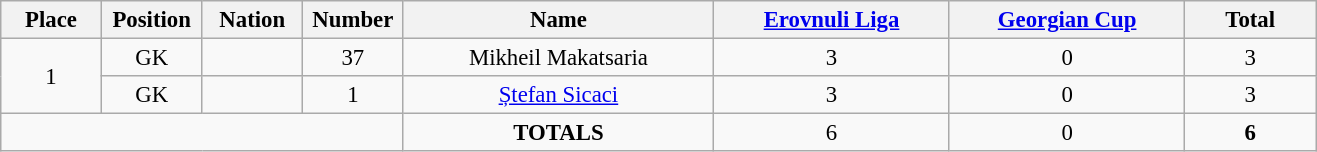<table class="wikitable" style="font-size: 95%; text-align: center;">
<tr>
<th width=60>Place</th>
<th width=60>Position</th>
<th width=60>Nation</th>
<th width=60>Number</th>
<th width=200>Name</th>
<th width=150><a href='#'>Erovnuli Liga</a></th>
<th width=150><a href='#'>Georgian Cup</a></th>
<th width=80>Total</th>
</tr>
<tr>
<td rowspan="2">1</td>
<td>GK</td>
<td></td>
<td>37</td>
<td>Mikheil Makatsaria</td>
<td>3</td>
<td>0</td>
<td>3</td>
</tr>
<tr>
<td>GK</td>
<td></td>
<td>1</td>
<td><a href='#'>Ștefan Sicaci</a></td>
<td>3</td>
<td>0</td>
<td>3</td>
</tr>
<tr>
<td colspan="4"></td>
<td><strong>TOTALS</strong></td>
<td>6</td>
<td>0</td>
<td><strong>6</strong></td>
</tr>
</table>
